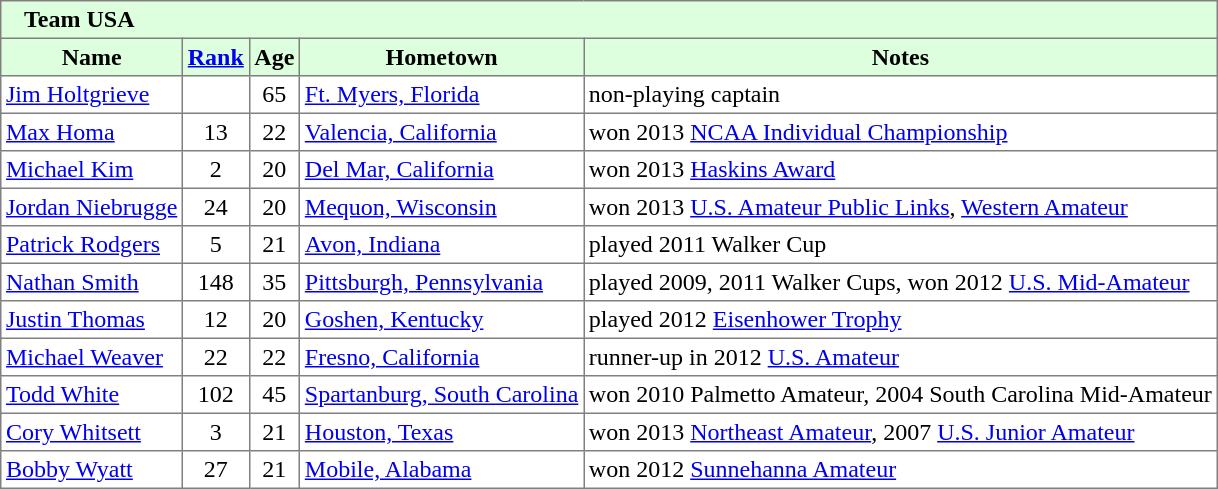<table border="1" cellpadding="3" style="border-collapse: collapse;">
<tr style="background:#ddffdd;">
<td colspan="6">   <strong>Team USA</strong></td>
</tr>
<tr style="background:#ddffdd;">
<th>Name</th>
<th><a href='#'>Rank</a></th>
<th>Age</th>
<th>Hometown</th>
<th>Notes</th>
</tr>
<tr>
<td><a href='#'>Jim Holtgrieve</a></td>
<td></td>
<td align="center">65</td>
<td><a href='#'>Ft. Myers, Florida</a></td>
<td>non-playing captain</td>
</tr>
<tr>
<td><a href='#'>Max Homa</a></td>
<td align="center">13</td>
<td align="center">22</td>
<td><a href='#'>Valencia, California</a></td>
<td>won 2013 <a href='#'>NCAA Individual Championship</a></td>
</tr>
<tr>
<td><a href='#'>Michael Kim</a></td>
<td align="center">2</td>
<td align="center">20</td>
<td><a href='#'>Del Mar, California</a></td>
<td>won 2013 <a href='#'>Haskins Award</a></td>
</tr>
<tr>
<td><a href='#'>Jordan Niebrugge</a></td>
<td align="center">24</td>
<td align="center">20</td>
<td><a href='#'>Mequon, Wisconsin</a></td>
<td>won 2013 <a href='#'>U.S. Amateur Public Links</a>, <a href='#'>Western Amateur</a></td>
</tr>
<tr>
<td><a href='#'>Patrick Rodgers</a></td>
<td align="center">5</td>
<td align="center">21</td>
<td><a href='#'>Avon, Indiana</a></td>
<td>played 2011 Walker Cup</td>
</tr>
<tr>
<td><a href='#'>Nathan Smith</a></td>
<td align="center">148</td>
<td align="center">35</td>
<td><a href='#'>Pittsburgh, Pennsylvania</a></td>
<td>played 2009, 2011 Walker Cups, won 2012 <a href='#'>U.S. Mid-Amateur</a></td>
</tr>
<tr>
<td><a href='#'>Justin Thomas</a></td>
<td align="center">12</td>
<td align="center">20</td>
<td><a href='#'>Goshen, Kentucky</a></td>
<td>played 2012 <a href='#'>Eisenhower Trophy</a></td>
</tr>
<tr>
<td><a href='#'>Michael Weaver</a></td>
<td align="center">22</td>
<td align="center">22</td>
<td><a href='#'>Fresno, California</a></td>
<td>runner-up in 2012 <a href='#'>U.S. Amateur</a></td>
</tr>
<tr>
<td><a href='#'>Todd White</a></td>
<td align="center">102</td>
<td align="center">45</td>
<td><a href='#'>Spartanburg, South Carolina</a></td>
<td>won 2010 Palmetto Amateur, 2004 South Carolina Mid-Amateur</td>
</tr>
<tr>
<td><a href='#'>Cory Whitsett</a></td>
<td align="center">3</td>
<td align="center">21</td>
<td><a href='#'>Houston, Texas</a></td>
<td>won 2013 <a href='#'>Northeast Amateur</a>, 2007 <a href='#'>U.S. Junior Amateur</a></td>
</tr>
<tr>
<td><a href='#'>Bobby Wyatt</a></td>
<td align="center">27</td>
<td align="center">21</td>
<td><a href='#'>Mobile, Alabama</a></td>
<td>won 2012 <a href='#'>Sunnehanna Amateur</a></td>
</tr>
</table>
